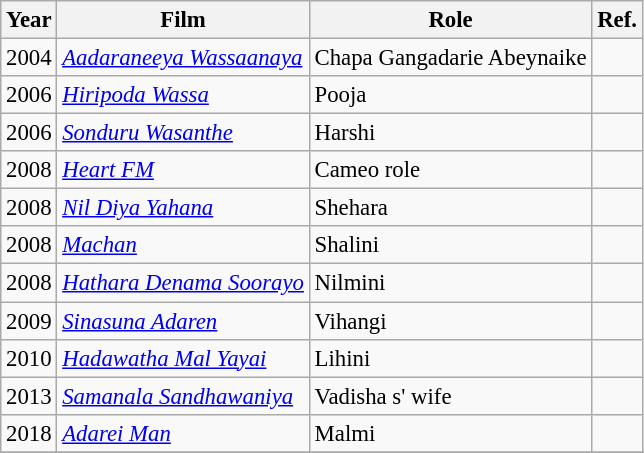<table class="wikitable" style="font-size:95%;">
<tr style="text-align:center;">
<th>Year</th>
<th>Film</th>
<th>Role</th>
<th>Ref.</th>
</tr>
<tr>
<td>2004</td>
<td><em><a href='#'>Aadaraneeya Wassaanaya</a></em></td>
<td>Chapa Gangadarie Abeynaike</td>
<td></td>
</tr>
<tr>
<td>2006</td>
<td><em><a href='#'>Hiripoda Wassa</a></em></td>
<td>Pooja</td>
<td></td>
</tr>
<tr>
<td>2006</td>
<td><em><a href='#'>Sonduru Wasanthe</a></em></td>
<td>Harshi</td>
<td></td>
</tr>
<tr>
<td>2008</td>
<td><em><a href='#'>Heart FM</a></em></td>
<td>Cameo role</td>
<td></td>
</tr>
<tr>
<td>2008</td>
<td><em><a href='#'>Nil Diya Yahana</a></em></td>
<td>Shehara</td>
<td></td>
</tr>
<tr>
<td>2008</td>
<td><em><a href='#'>Machan</a></em></td>
<td>Shalini</td>
<td></td>
</tr>
<tr>
<td>2008</td>
<td><em><a href='#'>Hathara Denama Soorayo</a></em></td>
<td>Nilmini</td>
<td></td>
</tr>
<tr>
<td>2009</td>
<td><em><a href='#'>Sinasuna Adaren</a></em></td>
<td>Vihangi</td>
<td></td>
</tr>
<tr>
<td>2010</td>
<td><em><a href='#'>Hadawatha Mal Yayai</a></em></td>
<td>Lihini</td>
<td></td>
</tr>
<tr>
<td>2013</td>
<td><em><a href='#'>Samanala Sandhawaniya</a></em></td>
<td>Vadisha s' wife</td>
<td></td>
</tr>
<tr>
<td>2018</td>
<td><em><a href='#'>Adarei Man</a></em></td>
<td>Malmi</td>
<td></td>
</tr>
<tr>
</tr>
</table>
